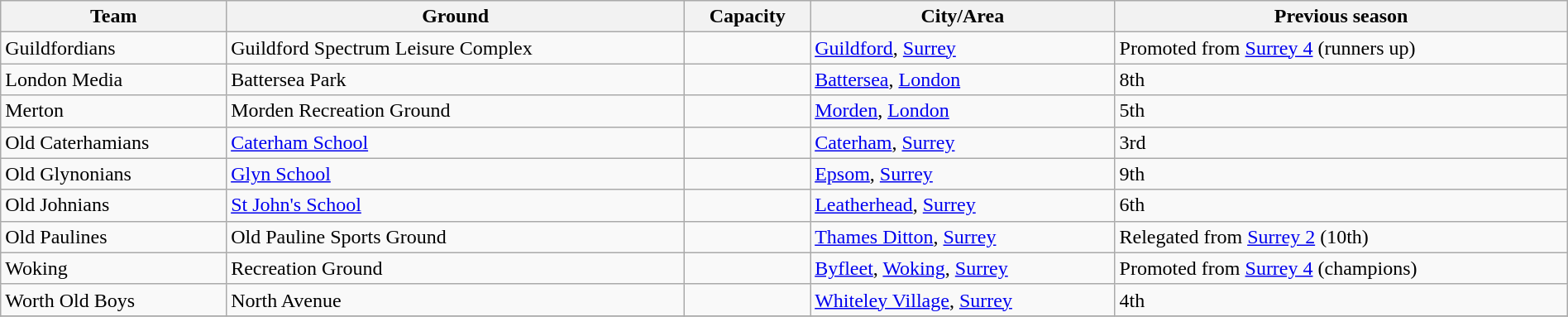<table class="wikitable sortable" width=100%>
<tr>
<th>Team</th>
<th>Ground</th>
<th>Capacity</th>
<th>City/Area</th>
<th>Previous season</th>
</tr>
<tr>
<td>Guildfordians</td>
<td>Guildford Spectrum Leisure Complex</td>
<td></td>
<td><a href='#'>Guildford</a>, <a href='#'>Surrey</a></td>
<td>Promoted from <a href='#'>Surrey 4</a> (runners up)</td>
</tr>
<tr>
<td>London Media</td>
<td>Battersea Park</td>
<td></td>
<td><a href='#'>Battersea</a>, <a href='#'>London</a></td>
<td>8th</td>
</tr>
<tr>
<td>Merton</td>
<td>Morden Recreation Ground</td>
<td></td>
<td><a href='#'>Morden</a>, <a href='#'>London</a></td>
<td>5th</td>
</tr>
<tr>
<td>Old Caterhamians</td>
<td><a href='#'>Caterham School</a></td>
<td></td>
<td><a href='#'>Caterham</a>, <a href='#'>Surrey</a></td>
<td>3rd</td>
</tr>
<tr>
<td>Old Glynonians</td>
<td><a href='#'>Glyn School</a></td>
<td></td>
<td><a href='#'>Epsom</a>, <a href='#'>Surrey</a></td>
<td>9th</td>
</tr>
<tr>
<td>Old Johnians</td>
<td><a href='#'>St John's School</a></td>
<td></td>
<td><a href='#'>Leatherhead</a>, <a href='#'>Surrey</a></td>
<td>6th</td>
</tr>
<tr>
<td>Old Paulines</td>
<td>Old Pauline Sports Ground</td>
<td></td>
<td><a href='#'>Thames Ditton</a>, <a href='#'>Surrey</a></td>
<td>Relegated from <a href='#'>Surrey 2</a> (10th)</td>
</tr>
<tr>
<td>Woking</td>
<td>Recreation Ground</td>
<td></td>
<td><a href='#'>Byfleet</a>, <a href='#'>Woking</a>, <a href='#'>Surrey</a></td>
<td>Promoted from <a href='#'>Surrey 4</a> (champions)</td>
</tr>
<tr>
<td>Worth Old Boys</td>
<td>North Avenue</td>
<td></td>
<td><a href='#'>Whiteley Village</a>, <a href='#'>Surrey</a></td>
<td>4th</td>
</tr>
<tr>
</tr>
</table>
